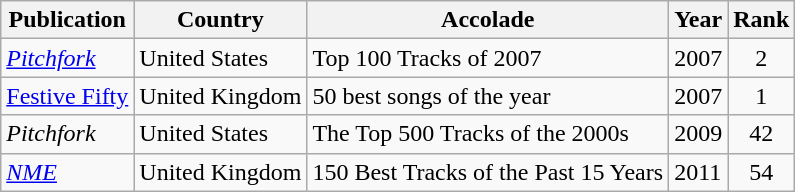<table class="wikitable">
<tr>
<th>Publication</th>
<th>Country</th>
<th>Accolade</th>
<th>Year</th>
<th>Rank</th>
</tr>
<tr>
<td><em><a href='#'>Pitchfork</a></em></td>
<td>United States</td>
<td>Top 100 Tracks of 2007</td>
<td>2007</td>
<td align=center>2</td>
</tr>
<tr>
<td><a href='#'>Festive Fifty</a></td>
<td>United Kingdom</td>
<td>50 best songs of the year</td>
<td>2007</td>
<td align=center>1</td>
</tr>
<tr>
<td><em>Pitchfork</em></td>
<td>United States</td>
<td>The Top 500 Tracks of the 2000s</td>
<td>2009</td>
<td align=center>42</td>
</tr>
<tr>
<td><em><a href='#'>NME</a></em></td>
<td>United Kingdom</td>
<td>150 Best Tracks of the Past 15 Years</td>
<td>2011</td>
<td align=center>54</td>
</tr>
</table>
